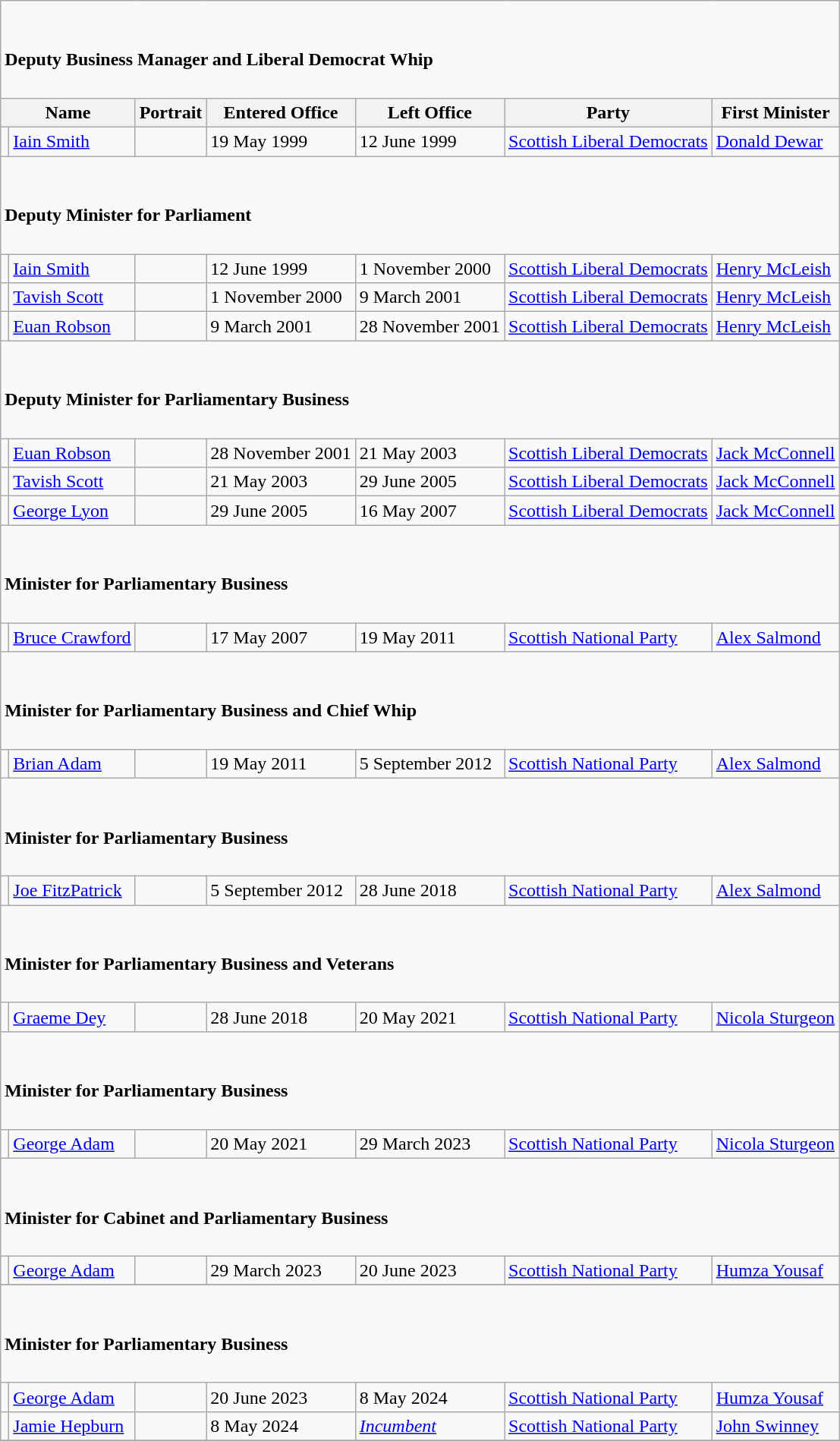<table class="wikitable" style="margin: 0 0 0 1em; background: #f9f9f9; border: 1px #aaaaaa solid; border-collapse: collapse; ">
<tr>
<td colspan="7"><br><h4>Deputy Business Manager and Liberal Democrat Whip</h4></td>
</tr>
<tr>
<th colspan="2">Name</th>
<th>Portrait</th>
<th>Entered Office</th>
<th>Left Office</th>
<th>Party</th>
<th>First Minister</th>
</tr>
<tr>
<td></td>
<td><a href='#'>Iain Smith</a></td>
<td></td>
<td>19 May 1999</td>
<td>12 June 1999</td>
<td><a href='#'>Scottish Liberal Democrats</a></td>
<td><a href='#'>Donald Dewar</a></td>
</tr>
<tr>
<td colspan="7"><br><h4>Deputy Minister for Parliament</h4></td>
</tr>
<tr>
<td></td>
<td><a href='#'>Iain Smith</a></td>
<td></td>
<td>12 June 1999</td>
<td>1 November 2000</td>
<td><a href='#'>Scottish Liberal Democrats</a></td>
<td><a href='#'>Henry McLeish</a></td>
</tr>
<tr>
<td></td>
<td><a href='#'>Tavish Scott</a></td>
<td></td>
<td>1 November 2000</td>
<td>9 March 2001</td>
<td><a href='#'>Scottish Liberal Democrats</a></td>
<td><a href='#'>Henry McLeish</a></td>
</tr>
<tr>
<td></td>
<td><a href='#'>Euan Robson</a></td>
<td></td>
<td>9 March 2001</td>
<td>28 November 2001</td>
<td><a href='#'>Scottish Liberal Democrats</a></td>
<td><a href='#'>Henry McLeish</a></td>
</tr>
<tr>
<td colspan="7"><br><h4>Deputy Minister for Parliamentary Business</h4></td>
</tr>
<tr>
<td></td>
<td><a href='#'>Euan Robson</a></td>
<td></td>
<td>28 November 2001</td>
<td>21 May 2003</td>
<td><a href='#'>Scottish Liberal Democrats</a></td>
<td><a href='#'>Jack McConnell</a></td>
</tr>
<tr>
<td></td>
<td><a href='#'>Tavish Scott</a></td>
<td></td>
<td>21 May 2003</td>
<td>29 June 2005</td>
<td><a href='#'>Scottish Liberal Democrats</a></td>
<td><a href='#'>Jack McConnell</a></td>
</tr>
<tr>
<td></td>
<td><a href='#'>George Lyon</a></td>
<td></td>
<td>29 June 2005</td>
<td>16 May 2007</td>
<td><a href='#'>Scottish Liberal Democrats</a></td>
<td><a href='#'>Jack McConnell</a></td>
</tr>
<tr>
<td colspan="7"><br><h4>Minister for Parliamentary Business</h4></td>
</tr>
<tr>
<td></td>
<td><a href='#'>Bruce Crawford</a></td>
<td></td>
<td>17 May 2007</td>
<td>19 May 2011</td>
<td><a href='#'>Scottish National Party</a></td>
<td><a href='#'>Alex Salmond</a></td>
</tr>
<tr>
<td colspan="7"><br><h4>Minister for Parliamentary Business and Chief Whip</h4></td>
</tr>
<tr>
<td></td>
<td><a href='#'>Brian Adam</a></td>
<td></td>
<td>19 May 2011</td>
<td>5 September 2012</td>
<td><a href='#'>Scottish National Party</a></td>
<td><a href='#'>Alex Salmond</a></td>
</tr>
<tr>
<td colspan="7"><br><h4>Minister for Parliamentary Business</h4></td>
</tr>
<tr>
<td></td>
<td><a href='#'>Joe FitzPatrick</a></td>
<td></td>
<td>5 September 2012</td>
<td>28 June 2018</td>
<td><a href='#'>Scottish National Party</a></td>
<td><a href='#'>Alex Salmond</a></td>
</tr>
<tr>
<td colspan="7"><br><h4>Minister for Parliamentary Business and Veterans</h4></td>
</tr>
<tr>
<td></td>
<td><a href='#'>Graeme Dey</a></td>
<td></td>
<td>28 June 2018</td>
<td>20 May 2021</td>
<td><a href='#'>Scottish National Party</a></td>
<td><a href='#'>Nicola Sturgeon</a></td>
</tr>
<tr>
<td colspan="7"><br><h4>Minister for Parliamentary Business</h4></td>
</tr>
<tr>
<td></td>
<td><a href='#'>George Adam</a></td>
<td></td>
<td>20 May 2021</td>
<td>29 March 2023</td>
<td><a href='#'>Scottish National Party</a></td>
<td><a href='#'>Nicola Sturgeon</a></td>
</tr>
<tr>
<td colspan="7"><br><h4>Minister for Cabinet and Parliamentary Business</h4></td>
</tr>
<tr>
<td></td>
<td><a href='#'>George Adam</a></td>
<td></td>
<td>29 March 2023</td>
<td>20 June 2023</td>
<td><a href='#'>Scottish National Party</a></td>
<td><a href='#'>Humza Yousaf</a></td>
</tr>
<tr>
</tr>
<tr>
<td colspan="7"><br><h4>Minister for Parliamentary Business</h4></td>
</tr>
<tr>
<td></td>
<td><a href='#'>George Adam</a></td>
<td></td>
<td>20 June 2023</td>
<td>8 May 2024</td>
<td><a href='#'>Scottish National Party</a></td>
<td><a href='#'>Humza Yousaf</a></td>
</tr>
<tr>
<td></td>
<td><a href='#'>Jamie Hepburn</a></td>
<td></td>
<td>8 May 2024</td>
<td><em><a href='#'>Incumbent</a></em></td>
<td><a href='#'>Scottish National Party</a></td>
<td><a href='#'>John Swinney</a></td>
</tr>
<tr>
</tr>
</table>
